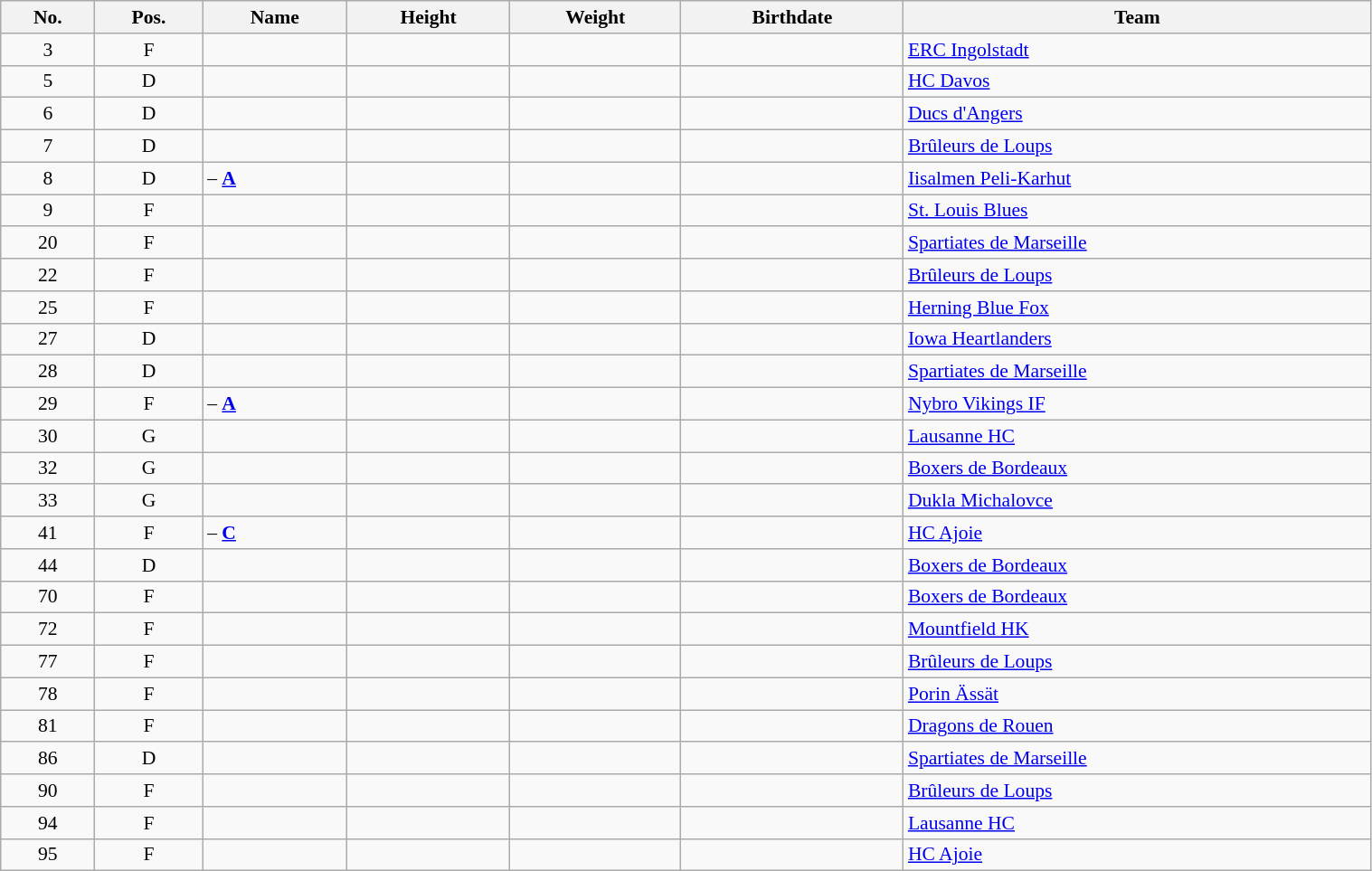<table width="80%" class="wikitable sortable" style="font-size: 90%; text-align: center;">
<tr>
<th>No.</th>
<th>Pos.</th>
<th>Name</th>
<th>Height</th>
<th>Weight</th>
<th>Birthdate</th>
<th>Team</th>
</tr>
<tr>
<td>3</td>
<td>F</td>
<td align="left"></td>
<td></td>
<td></td>
<td></td>
<td style="text-align:left;"> <a href='#'>ERC Ingolstadt</a></td>
</tr>
<tr>
<td>5</td>
<td>D</td>
<td align="left"></td>
<td></td>
<td></td>
<td></td>
<td style="text-align:left;"> <a href='#'>HC Davos</a></td>
</tr>
<tr>
<td>6</td>
<td>D</td>
<td align="left"></td>
<td></td>
<td></td>
<td></td>
<td style="text-align:left;"> <a href='#'>Ducs d'Angers</a></td>
</tr>
<tr>
<td>7</td>
<td>D</td>
<td align="left"></td>
<td></td>
<td></td>
<td></td>
<td style="text-align:left;"> <a href='#'>Brûleurs de Loups</a></td>
</tr>
<tr>
<td>8</td>
<td>D</td>
<td align="left"> – <strong><a href='#'>A</a></strong></td>
<td></td>
<td></td>
<td></td>
<td style="text-align:left;"> <a href='#'>Iisalmen Peli-Karhut</a></td>
</tr>
<tr>
<td>9</td>
<td>F</td>
<td align="left"></td>
<td></td>
<td></td>
<td></td>
<td style="text-align:left;"> <a href='#'>St. Louis Blues</a></td>
</tr>
<tr>
<td>20</td>
<td>F</td>
<td align="left"></td>
<td></td>
<td></td>
<td></td>
<td style="text-align:left;"> <a href='#'>Spartiates de Marseille</a></td>
</tr>
<tr>
<td>22</td>
<td>F</td>
<td align="left"></td>
<td></td>
<td></td>
<td></td>
<td style="text-align:left;"> <a href='#'>Brûleurs de Loups</a></td>
</tr>
<tr>
<td>25</td>
<td>F</td>
<td align="left"></td>
<td></td>
<td></td>
<td></td>
<td style="text-align:left;"> <a href='#'>Herning Blue Fox</a></td>
</tr>
<tr>
<td>27</td>
<td>D</td>
<td align="left"></td>
<td></td>
<td></td>
<td></td>
<td style="text-align:left;"> <a href='#'>Iowa Heartlanders</a></td>
</tr>
<tr>
<td>28</td>
<td>D</td>
<td align="left"></td>
<td></td>
<td></td>
<td></td>
<td style="text-align:left;"> <a href='#'>Spartiates de Marseille</a></td>
</tr>
<tr>
<td>29</td>
<td>F</td>
<td align="left"> – <strong><a href='#'>A</a></strong></td>
<td></td>
<td></td>
<td></td>
<td style="text-align:left;"> <a href='#'>Nybro Vikings IF</a></td>
</tr>
<tr>
<td>30</td>
<td>G</td>
<td align="left"></td>
<td></td>
<td></td>
<td></td>
<td style="text-align:left;"> <a href='#'>Lausanne HC</a></td>
</tr>
<tr>
<td>32</td>
<td>G</td>
<td align="left"></td>
<td></td>
<td></td>
<td></td>
<td style="text-align:left;"> <a href='#'>Boxers de Bordeaux</a></td>
</tr>
<tr>
<td>33</td>
<td>G</td>
<td align="left"></td>
<td></td>
<td></td>
<td></td>
<td style="text-align:left;"> <a href='#'>Dukla Michalovce</a></td>
</tr>
<tr>
<td>41</td>
<td>F</td>
<td align=left> – <strong><a href='#'>C</a></strong></td>
<td></td>
<td></td>
<td></td>
<td style="text-align:left;"> <a href='#'>HC Ajoie</a></td>
</tr>
<tr>
<td>44</td>
<td>D</td>
<td align=left></td>
<td></td>
<td></td>
<td></td>
<td style="text-align:left;"> <a href='#'>Boxers de Bordeaux</a></td>
</tr>
<tr>
<td>70</td>
<td>F</td>
<td align=left></td>
<td></td>
<td></td>
<td></td>
<td style="text-align:left;"> <a href='#'>Boxers de Bordeaux</a></td>
</tr>
<tr>
<td>72</td>
<td>F</td>
<td align=left></td>
<td></td>
<td></td>
<td></td>
<td style="text-align:left;"> <a href='#'>Mountfield HK</a></td>
</tr>
<tr>
<td>77</td>
<td>F</td>
<td align="left"></td>
<td></td>
<td></td>
<td></td>
<td style="text-align:left;"> <a href='#'>Brûleurs de Loups</a></td>
</tr>
<tr>
<td>78</td>
<td>F</td>
<td align="left"></td>
<td></td>
<td></td>
<td></td>
<td style="text-align:left;"> <a href='#'>Porin Ässät</a></td>
</tr>
<tr>
<td>81</td>
<td>F</td>
<td align="left"></td>
<td></td>
<td></td>
<td></td>
<td style="text-align:left;"> <a href='#'>Dragons de Rouen</a></td>
</tr>
<tr>
<td>86</td>
<td>D</td>
<td align="left"></td>
<td></td>
<td></td>
<td></td>
<td style="text-align:left;"> <a href='#'>Spartiates de Marseille</a></td>
</tr>
<tr>
<td>90</td>
<td>F</td>
<td align="left"></td>
<td></td>
<td></td>
<td></td>
<td style="text-align:left;"> <a href='#'>Brûleurs de Loups</a></td>
</tr>
<tr>
<td>94</td>
<td>F</td>
<td align="left"></td>
<td></td>
<td></td>
<td></td>
<td style="text-align:left;"> <a href='#'>Lausanne HC</a></td>
</tr>
<tr>
<td>95</td>
<td>F</td>
<td align="left"></td>
<td></td>
<td></td>
<td></td>
<td style="text-align:left;"> <a href='#'>HC Ajoie</a></td>
</tr>
</table>
